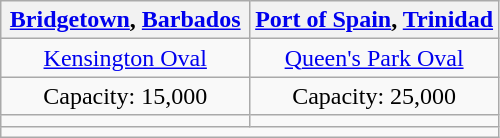<table class="wikitable" style="text-align:center;">
<tr>
<th width="50%"><a href='#'>Bridgetown</a>, <a href='#'>Barbados</a></th>
<th width="50%"><a href='#'>Port of Spain</a>, <a href='#'>Trinidad</a></th>
</tr>
<tr>
<td><a href='#'>Kensington Oval</a></td>
<td><a href='#'>Queen's Park Oval</a></td>
</tr>
<tr>
<td>Capacity: 15,000</td>
<td>Capacity: 25,000</td>
</tr>
<tr>
<td></td>
<td></td>
</tr>
<tr>
<td colspan=2><div></div></td>
</tr>
</table>
